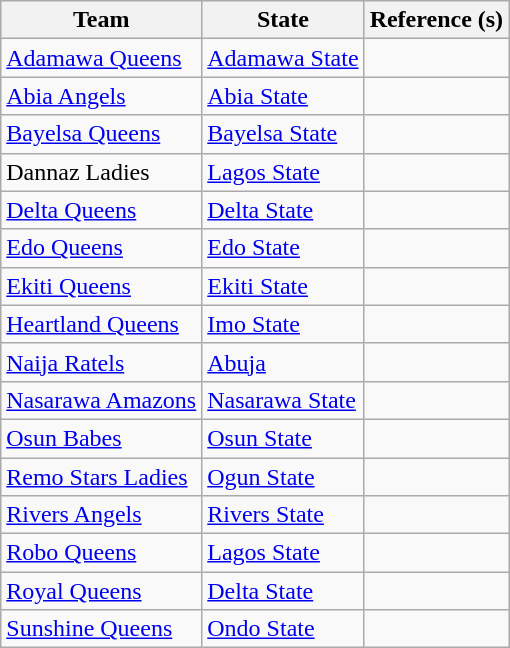<table class="wikitable">
<tr>
<th>Team</th>
<th>State</th>
<th>Reference (s)</th>
</tr>
<tr>
<td><a href='#'>Adamawa Queens</a></td>
<td><a href='#'>Adamawa State</a></td>
<td></td>
</tr>
<tr>
<td><a href='#'>Abia Angels</a></td>
<td><a href='#'>Abia State</a></td>
<td></td>
</tr>
<tr>
<td><a href='#'>Bayelsa Queens</a></td>
<td><a href='#'>Bayelsa State</a></td>
<td></td>
</tr>
<tr>
<td>Dannaz Ladies</td>
<td><a href='#'>Lagos State</a></td>
<td></td>
</tr>
<tr>
<td><a href='#'>Delta Queens</a></td>
<td><a href='#'>Delta State</a></td>
<td></td>
</tr>
<tr>
<td><a href='#'>Edo Queens</a></td>
<td><a href='#'>Edo State</a></td>
<td></td>
</tr>
<tr>
<td><a href='#'>Ekiti Queens</a></td>
<td><a href='#'>Ekiti State</a></td>
<td></td>
</tr>
<tr>
<td><a href='#'>Heartland Queens</a></td>
<td><a href='#'>Imo State</a></td>
<td></td>
</tr>
<tr>
<td><a href='#'>Naija Ratels</a></td>
<td><a href='#'>Abuja</a></td>
<td></td>
</tr>
<tr>
<td><a href='#'>Nasarawa Amazons</a></td>
<td><a href='#'>Nasarawa State</a></td>
<td></td>
</tr>
<tr>
<td><a href='#'>Osun Babes</a></td>
<td><a href='#'>Osun State</a></td>
<td></td>
</tr>
<tr>
<td><a href='#'>Remo Stars Ladies</a></td>
<td><a href='#'>Ogun State</a></td>
<td></td>
</tr>
<tr>
<td><a href='#'>Rivers Angels</a></td>
<td><a href='#'>Rivers State</a></td>
<td></td>
</tr>
<tr>
<td><a href='#'>Robo Queens</a></td>
<td><a href='#'>Lagos State</a></td>
<td></td>
</tr>
<tr>
<td><a href='#'>Royal Queens</a></td>
<td><a href='#'>Delta State</a></td>
<td></td>
</tr>
<tr>
<td><a href='#'>Sunshine Queens</a></td>
<td><a href='#'>Ondo State</a></td>
<td></td>
</tr>
</table>
